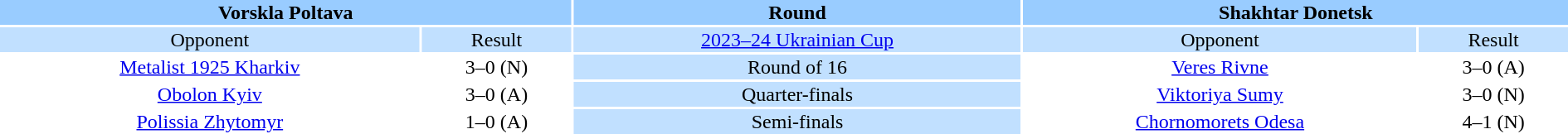<table width="100%" style="text-align:center">
<tr valign=top bgcolor=#99ccff>
<th colspan=2 style="width:1*">Vorskla Poltava</th>
<th><strong>Round</strong></th>
<th colspan=2 style="width:1*">Shakhtar Donetsk</th>
</tr>
<tr valign=top bgcolor=#c1e0ff>
<td>Opponent</td>
<td>Result</td>
<td bgcolor=#c1e0ff><a href='#'>2023–24 Ukrainian Cup</a></td>
<td>Opponent</td>
<td>Result</td>
</tr>
<tr>
<td><a href='#'>Metalist 1925 Kharkiv</a></td>
<td>3–0 (N)</td>
<td bgcolor=#c1e0ff>Round of 16</td>
<td><a href='#'>Veres Rivne</a></td>
<td>3–0 (A)</td>
</tr>
<tr>
<td><a href='#'>Obolon Kyiv</a></td>
<td>3–0 (A)</td>
<td bgcolor=#c1e0ff>Quarter-finals</td>
<td><a href='#'>Viktoriya Sumy</a></td>
<td>3–0 (N)</td>
</tr>
<tr>
<td><a href='#'>Polissia Zhytomyr</a></td>
<td>1–0 (A)</td>
<td bgcolor=#c1e0ff>Semi-finals</td>
<td><a href='#'>Chornomorets Odesa</a></td>
<td>4–1 (N)</td>
</tr>
</table>
